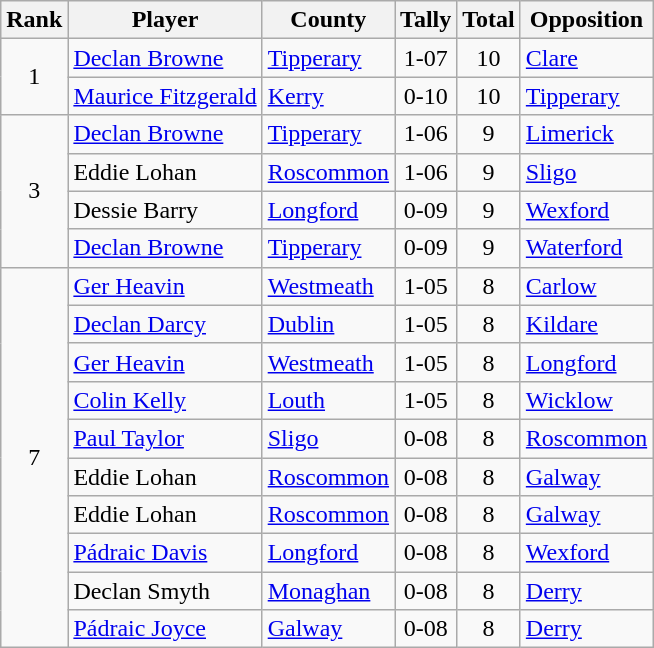<table class="wikitable">
<tr>
<th>Rank</th>
<th>Player</th>
<th>County</th>
<th>Tally</th>
<th>Total</th>
<th>Opposition</th>
</tr>
<tr>
<td rowspan=2 align=center>1</td>
<td><a href='#'>Declan Browne</a></td>
<td><a href='#'>Tipperary</a></td>
<td align=center>1-07</td>
<td align=center>10</td>
<td><a href='#'>Clare</a></td>
</tr>
<tr>
<td><a href='#'>Maurice Fitzgerald</a></td>
<td><a href='#'>Kerry</a></td>
<td align=center>0-10</td>
<td align=center>10</td>
<td><a href='#'>Tipperary</a></td>
</tr>
<tr>
<td rowspan=4 align=center>3</td>
<td><a href='#'>Declan Browne</a></td>
<td><a href='#'>Tipperary</a></td>
<td align=center>1-06</td>
<td align=center>9</td>
<td><a href='#'>Limerick</a></td>
</tr>
<tr>
<td>Eddie Lohan</td>
<td><a href='#'>Roscommon</a></td>
<td align=center>1-06</td>
<td align=center>9</td>
<td><a href='#'>Sligo</a></td>
</tr>
<tr>
<td>Dessie Barry</td>
<td><a href='#'>Longford</a></td>
<td align=center>0-09</td>
<td align=center>9</td>
<td><a href='#'>Wexford</a></td>
</tr>
<tr>
<td><a href='#'>Declan Browne</a></td>
<td><a href='#'>Tipperary</a></td>
<td align=center>0-09</td>
<td align=center>9</td>
<td><a href='#'>Waterford</a></td>
</tr>
<tr>
<td rowspan=10 align=center>7</td>
<td><a href='#'>Ger Heavin</a></td>
<td><a href='#'>Westmeath</a></td>
<td align=center>1-05</td>
<td align=center>8</td>
<td><a href='#'>Carlow</a></td>
</tr>
<tr>
<td><a href='#'>Declan Darcy</a></td>
<td><a href='#'>Dublin</a></td>
<td align=center>1-05</td>
<td align=center>8</td>
<td><a href='#'>Kildare</a></td>
</tr>
<tr>
<td><a href='#'>Ger Heavin</a></td>
<td><a href='#'>Westmeath</a></td>
<td align=center>1-05</td>
<td align=center>8</td>
<td><a href='#'>Longford</a></td>
</tr>
<tr>
<td><a href='#'>Colin Kelly</a></td>
<td><a href='#'>Louth</a></td>
<td align=center>1-05</td>
<td align=center>8</td>
<td><a href='#'>Wicklow</a></td>
</tr>
<tr>
<td><a href='#'>Paul Taylor</a></td>
<td><a href='#'>Sligo</a></td>
<td align=center>0-08</td>
<td align=center>8</td>
<td><a href='#'>Roscommon</a></td>
</tr>
<tr>
<td>Eddie Lohan</td>
<td><a href='#'>Roscommon</a></td>
<td align=center>0-08</td>
<td align=center>8</td>
<td><a href='#'>Galway</a></td>
</tr>
<tr>
<td>Eddie Lohan</td>
<td><a href='#'>Roscommon</a></td>
<td align=center>0-08</td>
<td align=center>8</td>
<td><a href='#'>Galway</a></td>
</tr>
<tr>
<td><a href='#'>Pádraic Davis</a></td>
<td><a href='#'>Longford</a></td>
<td align=center>0-08</td>
<td align=center>8</td>
<td><a href='#'>Wexford</a></td>
</tr>
<tr>
<td>Declan Smyth</td>
<td><a href='#'>Monaghan</a></td>
<td align=center>0-08</td>
<td align=center>8</td>
<td><a href='#'>Derry</a></td>
</tr>
<tr>
<td><a href='#'>Pádraic Joyce</a></td>
<td><a href='#'>Galway</a></td>
<td align=center>0-08</td>
<td align=center>8</td>
<td><a href='#'>Derry</a></td>
</tr>
</table>
